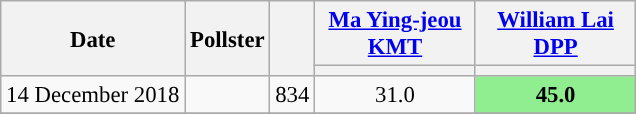<table class="wikitable sortable collapsible" style="font-size:95%; text-align:center">
<tr>
<th rowspan=2>Date</th>
<th rowspan=2>Pollster</th>
<th rowspan=2></th>
<th width=100px><a href='#'>Ma Ying-jeou</a><br><a href='#'>KMT</a></th>
<th width=100px><a href='#'>William Lai</a><br><a href='#'>DPP</a></th>
</tr>
<tr>
<th style="background:"></th>
<th style="background:"></th>
</tr>
<tr>
<td>14 December 2018</td>
<td></td>
<td>834</td>
<td>31.0</td>
<td style="background-color:lightgreen;"><strong>45.0</strong></td>
</tr>
<tr>
</tr>
</table>
